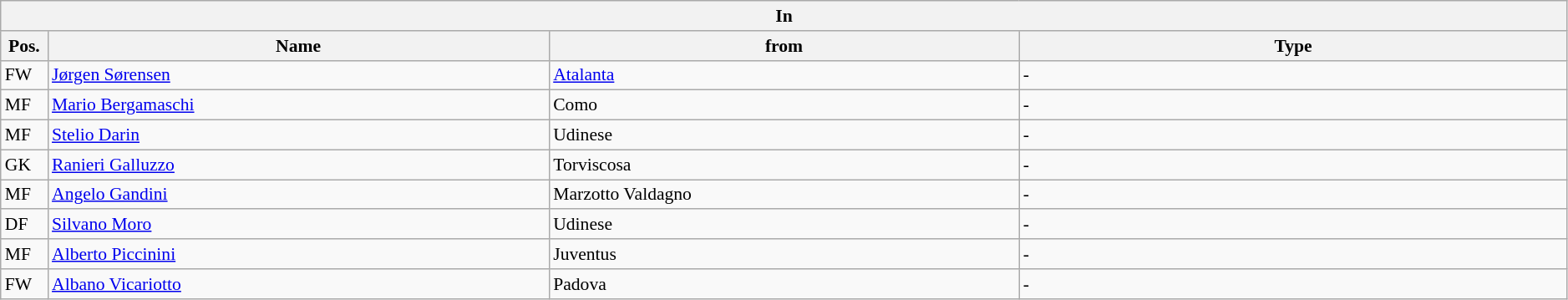<table class="wikitable" style="font-size:90%;width:99%;">
<tr>
<th colspan="4">In</th>
</tr>
<tr>
<th width=3%>Pos.</th>
<th width=32%>Name</th>
<th width=30%>from</th>
<th width=35%>Type</th>
</tr>
<tr>
<td>FW</td>
<td><a href='#'>Jørgen Sørensen</a></td>
<td><a href='#'>Atalanta</a></td>
<td>-</td>
</tr>
<tr>
<td>MF</td>
<td><a href='#'>Mario Bergamaschi</a></td>
<td>Como</td>
<td>-</td>
</tr>
<tr>
<td>MF</td>
<td><a href='#'>Stelio Darin</a></td>
<td>Udinese</td>
<td>-</td>
</tr>
<tr>
<td>GK</td>
<td><a href='#'>Ranieri Galluzzo</a></td>
<td>Torviscosa</td>
<td>-</td>
</tr>
<tr>
<td>MF</td>
<td><a href='#'>Angelo Gandini</a></td>
<td>Marzotto Valdagno</td>
<td>-</td>
</tr>
<tr>
<td>DF</td>
<td><a href='#'>Silvano Moro</a></td>
<td>Udinese</td>
<td>-</td>
</tr>
<tr>
<td>MF</td>
<td><a href='#'>Alberto Piccinini</a></td>
<td>Juventus</td>
<td>-</td>
</tr>
<tr>
<td>FW</td>
<td><a href='#'>Albano Vicariotto</a></td>
<td>Padova</td>
<td>-</td>
</tr>
</table>
